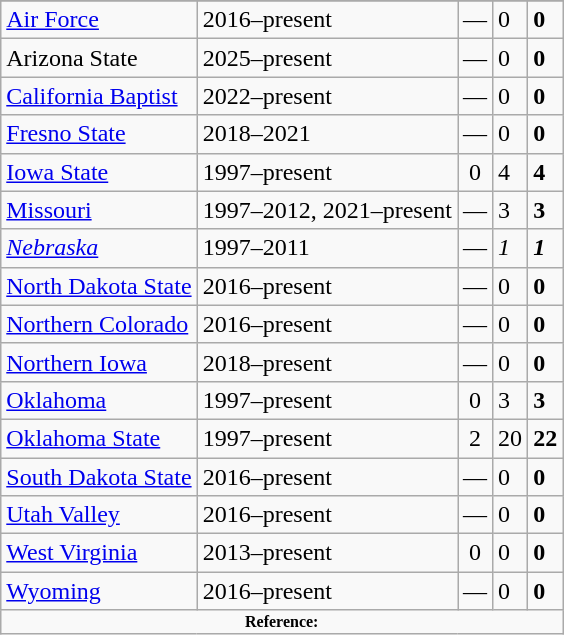<table class="wikitable sortable">
<tr>
</tr>
<tr>
<td><a href='#'>Air Force</a></td>
<td>2016–present</td>
<td align="center">—</td>
<td>0</td>
<td><strong>0</strong></td>
</tr>
<tr>
<td>Arizona State</td>
<td>2025–present</td>
<td align="center">—</td>
<td>0</td>
<td><strong>0</strong></td>
</tr>
<tr>
<td><a href='#'>California Baptist</a></td>
<td>2022–present</td>
<td align="center">—</td>
<td>0</td>
<td><strong>0</strong></td>
</tr>
<tr>
<td><a href='#'>Fresno State</a></td>
<td>2018–2021</td>
<td align="center">—</td>
<td>0</td>
<td><strong>0</strong></td>
</tr>
<tr>
<td><a href='#'>Iowa State</a></td>
<td>1997–present</td>
<td align="center">0</td>
<td>4</td>
<td><strong>4</strong></td>
</tr>
<tr>
<td><a href='#'>Missouri</a></td>
<td>1997–2012, 2021–present</td>
<td align="center">—</td>
<td>3</td>
<td><strong>3</strong></td>
</tr>
<tr>
<td><em><a href='#'>Nebraska</a></em></td>
<td>1997–2011</td>
<td align="center">—</td>
<td><em>1</em></td>
<td><strong><em>1</em></strong></td>
</tr>
<tr>
<td><a href='#'>North Dakota State</a></td>
<td>2016–present</td>
<td align="center">—</td>
<td>0</td>
<td><strong>0</strong></td>
</tr>
<tr>
<td><a href='#'>Northern Colorado</a></td>
<td>2016–present</td>
<td align="center">—</td>
<td>0</td>
<td><strong>0</strong></td>
</tr>
<tr>
<td><a href='#'>Northern Iowa</a></td>
<td>2018–present</td>
<td align="center">—</td>
<td>0</td>
<td><strong>0</strong></td>
</tr>
<tr>
<td><a href='#'>Oklahoma</a></td>
<td>1997–present</td>
<td align="center">0</td>
<td>3</td>
<td><strong>3</strong></td>
</tr>
<tr>
<td><a href='#'>Oklahoma State</a></td>
<td>1997–present</td>
<td align="center">2</td>
<td>20</td>
<td><strong>22</strong></td>
</tr>
<tr>
<td><a href='#'>South Dakota State</a></td>
<td>2016–present</td>
<td align="center">—</td>
<td>0</td>
<td><strong>0</strong></td>
</tr>
<tr>
<td><a href='#'>Utah Valley</a></td>
<td>2016–present</td>
<td align="center">—</td>
<td>0</td>
<td><strong>0</strong></td>
</tr>
<tr>
<td><a href='#'>West Virginia</a></td>
<td>2013–present</td>
<td align="center">0</td>
<td>0</td>
<td><strong>0</strong></td>
</tr>
<tr>
<td><a href='#'>Wyoming</a></td>
<td>2016–present</td>
<td align="center">—</td>
<td>0</td>
<td><strong>0</strong></td>
</tr>
<tr>
<td colspan="5"  style="font-size:8pt; text-align:center;"><strong>Reference:</strong></td>
</tr>
</table>
